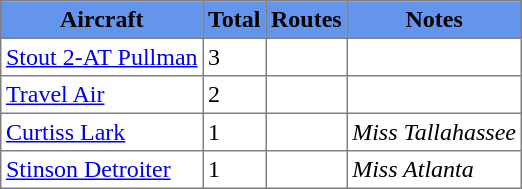<table class="toccolours sortable" border="1" cellpadding="3" style="margin:1em auto; border-collapse:collapse">
<tr bgcolor=#6495ED>
<th>Aircraft</th>
<th>Total</th>
<th>Routes</th>
<th>Notes</th>
</tr>
<tr>
<td><a href='#'>Stout 2-AT Pullman</a></td>
<td>3</td>
<td></td>
<td></td>
</tr>
<tr>
<td><a href='#'>Travel Air</a></td>
<td>2</td>
<td></td>
<td></td>
</tr>
<tr>
<td><a href='#'>Curtiss Lark</a></td>
<td>1</td>
<td></td>
<td><em>Miss Tallahassee</em></td>
</tr>
<tr>
<td><a href='#'>Stinson Detroiter</a></td>
<td>1</td>
<td></td>
<td><em>Miss Atlanta</em></td>
</tr>
</table>
